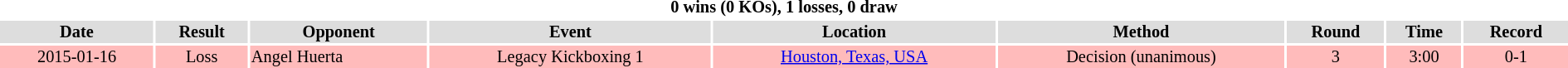<table class="toccolours"  style="width:100%; clear:both; margin:1.5em auto; font-size:85%; text-align:center;">
<tr>
<th colspan=9><strong>0 wins</strong> (0 KOs), <strong>1 losses</strong>, <strong>0 draw</strong></th>
</tr>
<tr style="background:#ddd;">
<th>Date</th>
<th>Result</th>
<th>Opponent</th>
<th>Event</th>
<th>Location</th>
<th>Method</th>
<th>Round</th>
<th>Time</th>
<th>Record</th>
</tr>
<tr style="background:#fbb;">
<td>2015-01-16</td>
<td>Loss</td>
<td align=left> Angel Huerta</td>
<td>Legacy Kickboxing 1</td>
<td><a href='#'>Houston, Texas, USA</a></td>
<td>Decision (unanimous)</td>
<td>3</td>
<td>3:00</td>
<td>0-1</td>
</tr>
</table>
